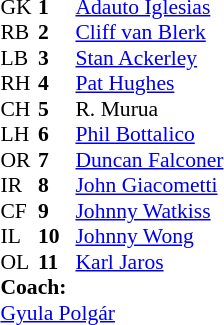<table cellspacing="0" cellpadding="0" style="font-size:90%;margin:auto">
<tr>
<th width=25></th>
<th width=25></th>
</tr>
<tr>
<td>GK</td>
<td><strong>1</strong></td>
<td> <a href='#'>Adauto Iglesias</a></td>
</tr>
<tr>
<td>RB</td>
<td><strong>2</strong></td>
<td> <a href='#'>Cliff van Blerk</a></td>
</tr>
<tr>
<td>LB</td>
<td><strong>3</strong></td>
<td> <a href='#'>Stan Ackerley</a></td>
</tr>
<tr>
<td>RH</td>
<td><strong>4</strong></td>
<td> <a href='#'>Pat Hughes</a></td>
</tr>
<tr>
<td>CH</td>
<td><strong>5</strong></td>
<td> R. Murua</td>
</tr>
<tr>
<td>LH</td>
<td><strong>6</strong></td>
<td> <a href='#'>Phil Bottalico</a></td>
</tr>
<tr>
<td>OR</td>
<td><strong>7</strong></td>
<td> <a href='#'>Duncan Falconer</a></td>
</tr>
<tr>
<td>IR</td>
<td><strong>8</strong></td>
<td> <a href='#'>John Giacometti</a></td>
</tr>
<tr>
<td>CF</td>
<td><strong>9</strong></td>
<td> <a href='#'>Johnny Watkiss</a></td>
</tr>
<tr>
<td>IL</td>
<td><strong>10</strong></td>
<td> <a href='#'>Johnny Wong</a></td>
</tr>
<tr>
<td>OL</td>
<td><strong>11</strong></td>
<td> <a href='#'>Karl Jaros</a></td>
</tr>
<tr>
<td colspan=3><strong>Coach:</strong></td>
</tr>
<tr>
<td colspan=4> <a href='#'>Gyula Polgár</a></td>
</tr>
</table>
